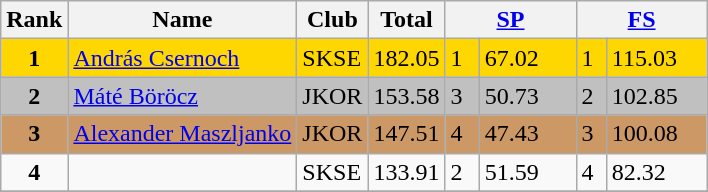<table class="wikitable sortable">
<tr>
<th>Rank</th>
<th>Name</th>
<th>Club</th>
<th>Total</th>
<th colspan="2" width="80px"><a href='#'>SP</a></th>
<th colspan="2" width="80px"><a href='#'>FS</a></th>
</tr>
<tr bgcolor="gold">
<td align="center"><strong>1</strong></td>
<td><a href='#'>András Csernoch</a></td>
<td>SKSE</td>
<td>182.05</td>
<td>1</td>
<td>67.02</td>
<td>1</td>
<td>115.03</td>
</tr>
<tr bgcolor="silver">
<td align="center"><strong>2</strong></td>
<td><a href='#'>Máté Böröcz</a></td>
<td>JKOR</td>
<td>153.58</td>
<td>3</td>
<td>50.73</td>
<td>2</td>
<td>102.85</td>
</tr>
<tr bgcolor="cc9966">
<td align="center"><strong>3</strong></td>
<td><a href='#'>Alexander Maszljanko</a></td>
<td>JKOR</td>
<td>147.51</td>
<td>4</td>
<td>47.43</td>
<td>3</td>
<td>100.08</td>
</tr>
<tr>
<td align="center"><strong>4</strong></td>
<td></td>
<td>SKSE</td>
<td>133.91</td>
<td>2</td>
<td>51.59</td>
<td>4</td>
<td>82.32</td>
</tr>
<tr>
</tr>
</table>
